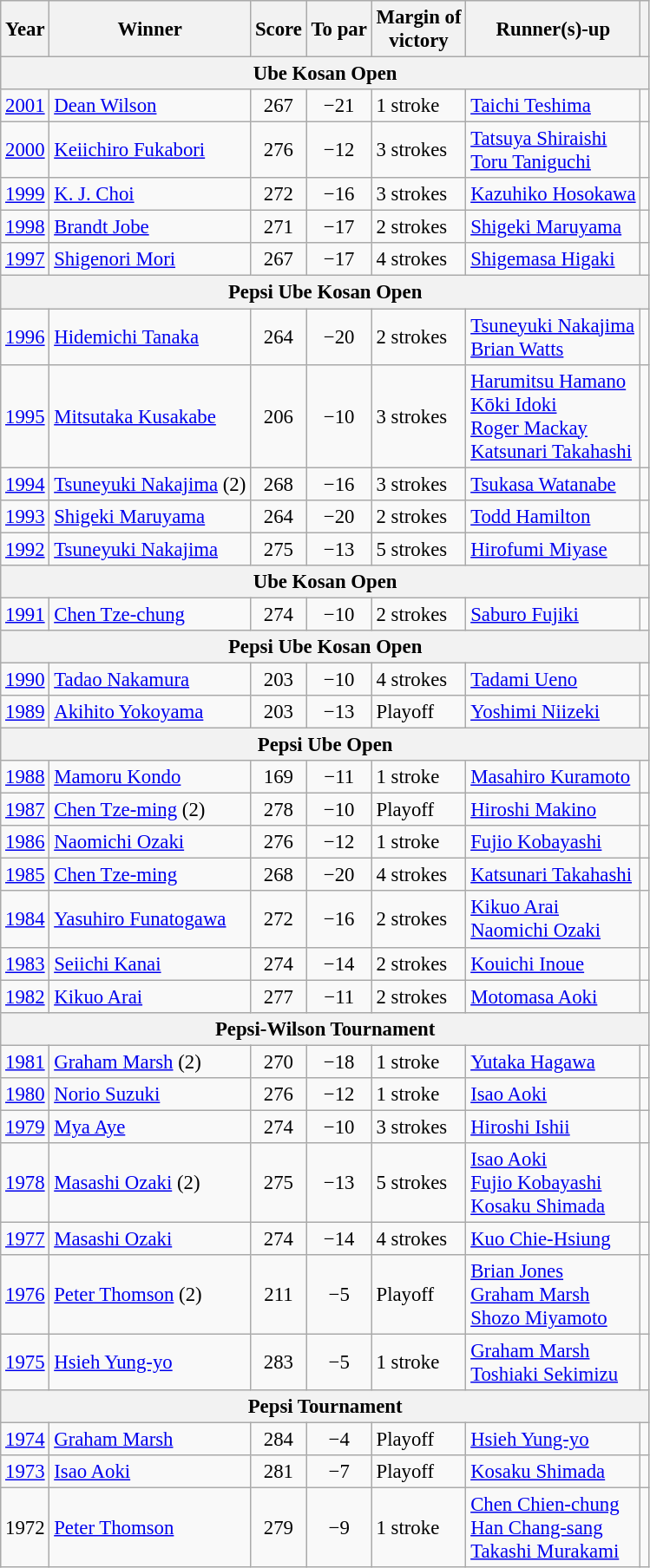<table class=wikitable style="font-size:95%">
<tr>
<th>Year</th>
<th>Winner</th>
<th>Score</th>
<th>To par</th>
<th>Margin of<br>victory</th>
<th>Runner(s)-up</th>
<th></th>
</tr>
<tr>
<th colspan=7>Ube Kosan Open</th>
</tr>
<tr>
<td><a href='#'>2001</a></td>
<td> <a href='#'>Dean Wilson</a></td>
<td align=center>267</td>
<td align=center>−21</td>
<td>1 stroke</td>
<td> <a href='#'>Taichi Teshima</a></td>
<td></td>
</tr>
<tr>
<td><a href='#'>2000</a></td>
<td> <a href='#'>Keiichiro Fukabori</a></td>
<td align=center>276</td>
<td align=center>−12</td>
<td>3 strokes</td>
<td> <a href='#'>Tatsuya Shiraishi</a><br> <a href='#'>Toru Taniguchi</a></td>
<td></td>
</tr>
<tr>
<td><a href='#'>1999</a></td>
<td> <a href='#'>K. J. Choi</a></td>
<td align=center>272</td>
<td align=center>−16</td>
<td>3 strokes</td>
<td> <a href='#'>Kazuhiko Hosokawa</a></td>
<td></td>
</tr>
<tr>
<td><a href='#'>1998</a></td>
<td> <a href='#'>Brandt Jobe</a></td>
<td align=center>271</td>
<td align=center>−17</td>
<td>2 strokes</td>
<td> <a href='#'>Shigeki Maruyama</a></td>
<td></td>
</tr>
<tr>
<td><a href='#'>1997</a></td>
<td> <a href='#'>Shigenori Mori</a></td>
<td align=center>267</td>
<td align=center>−17</td>
<td>4 strokes</td>
<td> <a href='#'>Shigemasa Higaki</a></td>
<td></td>
</tr>
<tr>
<th colspan=7>Pepsi Ube Kosan Open</th>
</tr>
<tr>
<td><a href='#'>1996</a></td>
<td> <a href='#'>Hidemichi Tanaka</a></td>
<td align=center>264</td>
<td align=center>−20</td>
<td>2 strokes</td>
<td> <a href='#'>Tsuneyuki Nakajima</a><br> <a href='#'>Brian Watts</a></td>
<td></td>
</tr>
<tr>
<td><a href='#'>1995</a></td>
<td> <a href='#'>Mitsutaka Kusakabe</a></td>
<td align=center>206</td>
<td align=center>−10</td>
<td>3 strokes</td>
<td> <a href='#'>Harumitsu Hamano</a><br> <a href='#'>Kōki Idoki</a><br> <a href='#'>Roger Mackay</a><br> <a href='#'>Katsunari Takahashi</a></td>
<td></td>
</tr>
<tr>
<td><a href='#'>1994</a></td>
<td> <a href='#'>Tsuneyuki Nakajima</a> (2)</td>
<td align=center>268</td>
<td align=center>−16</td>
<td>3 strokes</td>
<td> <a href='#'>Tsukasa Watanabe</a></td>
<td></td>
</tr>
<tr>
<td><a href='#'>1993</a></td>
<td> <a href='#'>Shigeki Maruyama</a></td>
<td align=center>264</td>
<td align=center>−20</td>
<td>2 strokes</td>
<td> <a href='#'>Todd Hamilton</a></td>
<td></td>
</tr>
<tr>
<td><a href='#'>1992</a></td>
<td> <a href='#'>Tsuneyuki Nakajima</a></td>
<td align=center>275</td>
<td align=center>−13</td>
<td>5 strokes</td>
<td> <a href='#'>Hirofumi Miyase</a></td>
<td></td>
</tr>
<tr>
<th colspan=7>Ube Kosan Open</th>
</tr>
<tr>
<td><a href='#'>1991</a></td>
<td> <a href='#'>Chen Tze-chung</a></td>
<td align=center>274</td>
<td align=center>−10</td>
<td>2 strokes</td>
<td> <a href='#'>Saburo Fujiki</a></td>
<td></td>
</tr>
<tr>
<th colspan=7>Pepsi Ube Kosan Open</th>
</tr>
<tr>
<td><a href='#'>1990</a></td>
<td> <a href='#'>Tadao Nakamura</a></td>
<td align=center>203</td>
<td align=center>−10</td>
<td>4 strokes</td>
<td> <a href='#'>Tadami Ueno</a></td>
<td></td>
</tr>
<tr>
<td><a href='#'>1989</a></td>
<td> <a href='#'>Akihito Yokoyama</a></td>
<td align=center>203</td>
<td align=center>−13</td>
<td>Playoff</td>
<td> <a href='#'>Yoshimi Niizeki</a></td>
<td></td>
</tr>
<tr>
<th colspan=7>Pepsi Ube Open</th>
</tr>
<tr>
<td><a href='#'>1988</a></td>
<td> <a href='#'>Mamoru Kondo</a></td>
<td align=center>169</td>
<td align=center>−11</td>
<td>1 stroke</td>
<td> <a href='#'>Masahiro Kuramoto</a></td>
<td></td>
</tr>
<tr>
<td><a href='#'>1987</a></td>
<td> <a href='#'>Chen Tze-ming</a> (2)</td>
<td align=center>278</td>
<td align=center>−10</td>
<td>Playoff</td>
<td> <a href='#'>Hiroshi Makino</a></td>
<td></td>
</tr>
<tr>
<td><a href='#'>1986</a></td>
<td> <a href='#'>Naomichi Ozaki</a></td>
<td align=center>276</td>
<td align=center>−12</td>
<td>1 stroke</td>
<td> <a href='#'>Fujio Kobayashi</a></td>
<td></td>
</tr>
<tr>
<td><a href='#'>1985</a></td>
<td> <a href='#'>Chen Tze-ming</a></td>
<td align=center>268</td>
<td align=center>−20</td>
<td>4 strokes</td>
<td> <a href='#'>Katsunari Takahashi</a></td>
<td></td>
</tr>
<tr>
<td><a href='#'>1984</a></td>
<td> <a href='#'>Yasuhiro Funatogawa</a></td>
<td align=center>272</td>
<td align=center>−16</td>
<td>2 strokes</td>
<td> <a href='#'>Kikuo Arai</a><br> <a href='#'>Naomichi Ozaki</a></td>
<td></td>
</tr>
<tr>
<td><a href='#'>1983</a></td>
<td> <a href='#'>Seiichi Kanai</a></td>
<td align=center>274</td>
<td align=center>−14</td>
<td>2 strokes</td>
<td> <a href='#'>Kouichi Inoue</a></td>
<td></td>
</tr>
<tr>
<td><a href='#'>1982</a></td>
<td> <a href='#'>Kikuo Arai</a></td>
<td align=center>277</td>
<td align=center>−11</td>
<td>2 strokes</td>
<td> <a href='#'>Motomasa Aoki</a></td>
<td></td>
</tr>
<tr>
<th colspan=7>Pepsi-Wilson Tournament</th>
</tr>
<tr>
<td><a href='#'>1981</a></td>
<td> <a href='#'>Graham Marsh</a> (2)</td>
<td align=center>270</td>
<td align=center>−18</td>
<td>1 stroke</td>
<td> <a href='#'>Yutaka Hagawa</a></td>
<td></td>
</tr>
<tr>
<td><a href='#'>1980</a></td>
<td> <a href='#'>Norio Suzuki</a></td>
<td align=center>276</td>
<td align=center>−12</td>
<td>1 stroke</td>
<td> <a href='#'>Isao Aoki</a></td>
<td></td>
</tr>
<tr>
<td><a href='#'>1979</a></td>
<td> <a href='#'>Mya Aye</a></td>
<td align=center>274</td>
<td align=center>−10</td>
<td>3 strokes</td>
<td> <a href='#'>Hiroshi Ishii</a></td>
<td></td>
</tr>
<tr>
<td><a href='#'>1978</a></td>
<td> <a href='#'>Masashi Ozaki</a> (2)</td>
<td align=center>275</td>
<td align=center>−13</td>
<td>5 strokes</td>
<td> <a href='#'>Isao Aoki</a><br> <a href='#'>Fujio Kobayashi</a><br> <a href='#'>Kosaku Shimada</a></td>
<td></td>
</tr>
<tr>
<td><a href='#'>1977</a></td>
<td> <a href='#'>Masashi Ozaki</a></td>
<td align=center>274</td>
<td align=center>−14</td>
<td>4 strokes</td>
<td> <a href='#'>Kuo Chie-Hsiung</a></td>
<td></td>
</tr>
<tr>
<td><a href='#'>1976</a></td>
<td> <a href='#'>Peter Thomson</a> (2)</td>
<td align=center>211</td>
<td align=center>−5</td>
<td>Playoff</td>
<td> <a href='#'>Brian Jones</a><br> <a href='#'>Graham Marsh</a><br> <a href='#'>Shozo Miyamoto</a></td>
<td></td>
</tr>
<tr>
<td><a href='#'>1975</a></td>
<td> <a href='#'>Hsieh Yung-yo</a></td>
<td align=center>283</td>
<td align=center>−5</td>
<td>1 stroke</td>
<td> <a href='#'>Graham Marsh</a><br> <a href='#'>Toshiaki Sekimizu</a></td>
<td></td>
</tr>
<tr>
<th colspan=7>Pepsi Tournament</th>
</tr>
<tr>
<td><a href='#'>1974</a></td>
<td> <a href='#'>Graham Marsh</a></td>
<td align=center>284</td>
<td align=center>−4</td>
<td>Playoff</td>
<td> <a href='#'>Hsieh Yung-yo</a></td>
<td></td>
</tr>
<tr>
<td><a href='#'>1973</a></td>
<td> <a href='#'>Isao Aoki</a></td>
<td align=center>281</td>
<td align=center>−7</td>
<td>Playoff</td>
<td> <a href='#'>Kosaku Shimada</a></td>
<td></td>
</tr>
<tr>
<td>1972</td>
<td> <a href='#'>Peter Thomson</a></td>
<td align=center>279</td>
<td align=center>−9</td>
<td>1 stroke</td>
<td> <a href='#'>Chen Chien-chung</a><br> <a href='#'>Han Chang-sang</a><br> <a href='#'>Takashi Murakami</a></td>
<td></td>
</tr>
</table>
